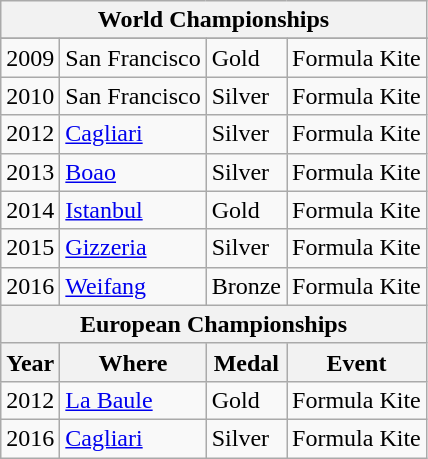<table class="wikitable mw-collapsible">
<tr>
<th colspan=4>World Championships</th>
</tr>
<tr>
</tr>
<tr>
<td>2009</td>
<td>San Francisco</td>
<td>Gold</td>
<td>Formula Kite</td>
</tr>
<tr>
<td>2010</td>
<td>San Francisco</td>
<td>Silver</td>
<td>Formula Kite</td>
</tr>
<tr>
<td>2012</td>
<td><a href='#'>Cagliari</a></td>
<td>Silver</td>
<td>Formula Kite</td>
</tr>
<tr>
<td>2013</td>
<td><a href='#'>Boao</a></td>
<td>Silver</td>
<td>Formula Kite</td>
</tr>
<tr>
<td>2014</td>
<td><a href='#'>Istanbul</a></td>
<td>Gold</td>
<td>Formula Kite</td>
</tr>
<tr>
<td>2015</td>
<td><a href='#'>Gizzeria</a></td>
<td>Silver</td>
<td>Formula Kite</td>
</tr>
<tr>
<td>2016</td>
<td><a href='#'>Weifang</a></td>
<td>Bronze</td>
<td>Formula Kite</td>
</tr>
<tr>
<th colspan=4>European Championships</th>
</tr>
<tr>
<th>Year</th>
<th>Where</th>
<th>Medal</th>
<th>Event</th>
</tr>
<tr>
<td>2012</td>
<td><a href='#'>La Baule</a></td>
<td>Gold</td>
<td>Formula Kite</td>
</tr>
<tr>
<td>2016</td>
<td><a href='#'>Cagliari</a></td>
<td>Silver</td>
<td>Formula Kite</td>
</tr>
</table>
